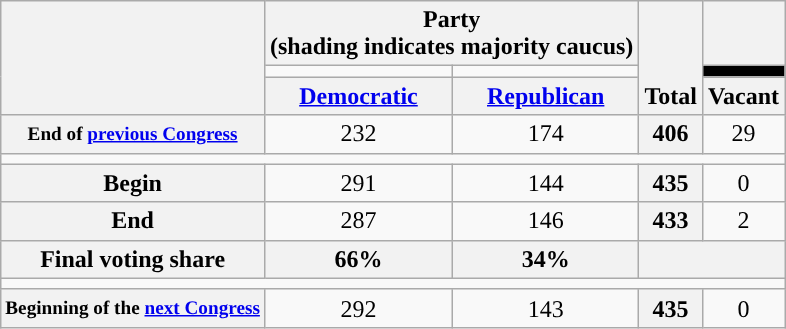<table class="wikitable" style="text-align:center;">
<tr style="vertical-align:bottom;">
<th rowspan=3></th>
<th colspan=2>Party <div>(shading indicates majority caucus)</div></th>
<th rowspan=3>Total</th>
<th></th>
</tr>
<tr style="height:5px">
<td style="background-color:"></td>
<td style="background-color:"></td>
<td style="background:black;"></td>
</tr>
<tr>
<th><a href='#'>Democratic</a></th>
<th><a href='#'>Republican</a></th>
<th>Vacant</th>
</tr>
<tr>
<th style="white-space:nowrap; font-size:80%;">End of <a href='#'>previous Congress</a></th>
<td>232</td>
<td>174</td>
<th>406</th>
<td>29</td>
</tr>
<tr>
<td colspan=6></td>
</tr>
<tr>
<th nowrap>Begin</th>
<td>291</td>
<td>144</td>
<th>435</th>
<td>0</td>
</tr>
<tr>
<th>End</th>
<td>287</td>
<td>146</td>
<th>433</th>
<td>2</td>
</tr>
<tr>
<th>Final voting share</th>
<th>66%</th>
<th>34%</th>
<th colspan=2></th>
</tr>
<tr>
<td colspan=6></td>
</tr>
<tr>
<th style="white-space:nowrap; font-size:80%;">Beginning of the <a href='#'>next Congress</a></th>
<td>292</td>
<td>143</td>
<th>435</th>
<td>0</td>
</tr>
</table>
